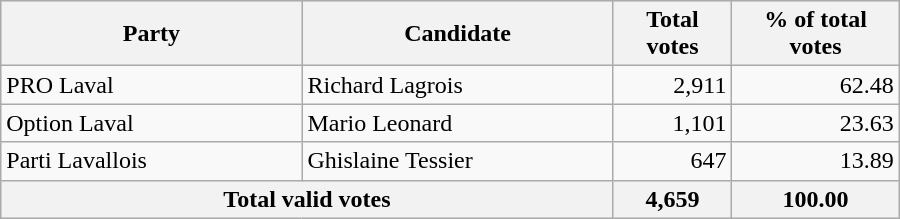<table style="width:600px;" class="wikitable">
<tr style="background-color:#E9E9E9">
<th colspan="2" style="width: 200px">Party</th>
<th colspan="1" style="width: 200px">Candidate</th>
<th align="right">Total votes</th>
<th align="right">% of total votes</th>
</tr>
<tr>
<td colspan="2" align="left">PRO Laval</td>
<td align="left">Richard Lagrois</td>
<td align="right">2,911</td>
<td align="right">62.48</td>
</tr>
<tr>
<td colspan="2" align="left">Option Laval</td>
<td align="left">Mario Leonard</td>
<td align="right">1,101</td>
<td align="right">23.63</td>
</tr>
<tr>
<td colspan="2" align="left">Parti Lavallois</td>
<td align="left">Ghislaine Tessier</td>
<td align="right">647</td>
<td align="right">13.89</td>
</tr>
<tr bgcolor="#EEEEEE">
<th colspan="3"  align="left">Total valid votes</th>
<th align="right">4,659</th>
<th align="right">100.00</th>
</tr>
</table>
